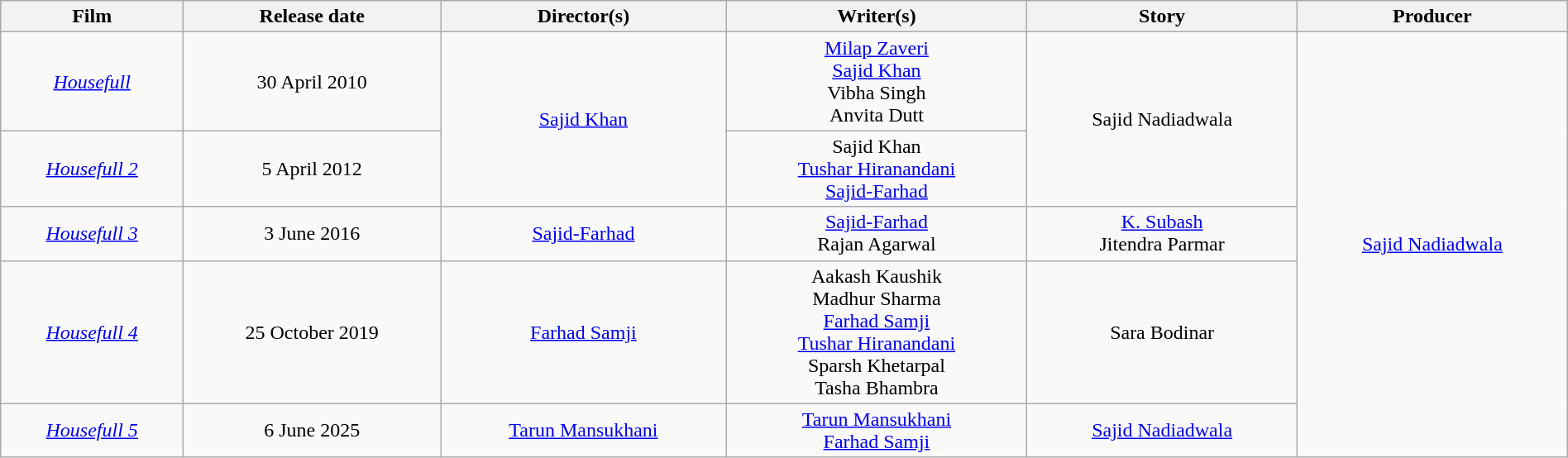<table class="wikitable plainrowheaders" style="text-align:center; width:100%;">
<tr>
<th>Film</th>
<th>Release date</th>
<th>Director(s)</th>
<th>Writer(s)</th>
<th>Story</th>
<th>Producer</th>
</tr>
<tr>
<td><em><a href='#'>Housefull</a></em></td>
<td>30 April 2010</td>
<td rowspan="2"><a href='#'>Sajid Khan</a></td>
<td><a href='#'>Milap Zaveri</a> <br> <a href='#'>Sajid Khan</a> <br>Vibha Singh <br> Anvita Dutt</td>
<td rowspan=2>Sajid Nadiadwala</td>
<td rowspan="5"><a href='#'>Sajid Nadiadwala</a></td>
</tr>
<tr>
<td><em><a href='#'>Housefull 2</a></em></td>
<td>5 April 2012</td>
<td>Sajid Khan<br><a href='#'>Tushar Hiranandani</a><br> <a href='#'>Sajid-Farhad</a></td>
</tr>
<tr>
<td><em><a href='#'>Housefull 3</a></em></td>
<td>3 June 2016</td>
<td><a href='#'>Sajid-Farhad</a></td>
<td><a href='#'>Sajid-Farhad</a><br> Rajan Agarwal</td>
<td><a href='#'>K. Subash</a><br>Jitendra Parmar</td>
</tr>
<tr>
<td><em><a href='#'>Housefull 4</a></em></td>
<td>25 October 2019</td>
<td><a href='#'>Farhad Samji</a></td>
<td>Aakash Kaushik<br>Madhur Sharma <br> <a href='#'>Farhad Samji</a><br><a href='#'>Tushar Hiranandani</a><br>Sparsh Khetarpal<br>Tasha Bhambra</td>
<td>Sara Bodinar</td>
</tr>
<tr>
<td><em><a href='#'>Housefull 5</a></em></td>
<td>6 June 2025</td>
<td><a href='#'>Tarun Mansukhani</a></td>
<td><a href='#'>Tarun Mansukhani</a><br><a href='#'>Farhad Samji</a></td>
<td><a href='#'>Sajid Nadiadwala</a></td>
</tr>
</table>
